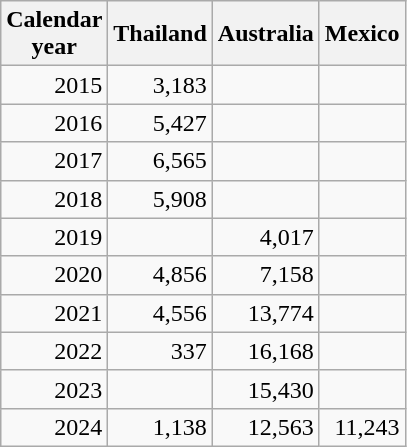<table class=wikitable style="text-align: right;">
<tr>
<th>Calendar<br>year</th>
<th>Thailand</th>
<th>Australia</th>
<th>Mexico</th>
</tr>
<tr>
<td>2015</td>
<td>3,183</td>
<td></td>
<td></td>
</tr>
<tr>
<td>2016</td>
<td>5,427</td>
<td></td>
<td></td>
</tr>
<tr>
<td>2017</td>
<td>6,565</td>
<td></td>
<td></td>
</tr>
<tr>
<td>2018</td>
<td>5,908</td>
<td></td>
<td></td>
</tr>
<tr>
<td>2019</td>
<td></td>
<td>4,017</td>
<td></td>
</tr>
<tr>
<td>2020</td>
<td>4,856</td>
<td>7,158</td>
<td></td>
</tr>
<tr>
<td>2021</td>
<td>4,556</td>
<td>13,774</td>
<td></td>
</tr>
<tr>
<td>2022</td>
<td>337</td>
<td>16,168</td>
<td></td>
</tr>
<tr>
<td>2023</td>
<td></td>
<td>15,430</td>
<td></td>
</tr>
<tr>
<td>2024</td>
<td>1,138</td>
<td>12,563</td>
<td>11,243</td>
</tr>
</table>
